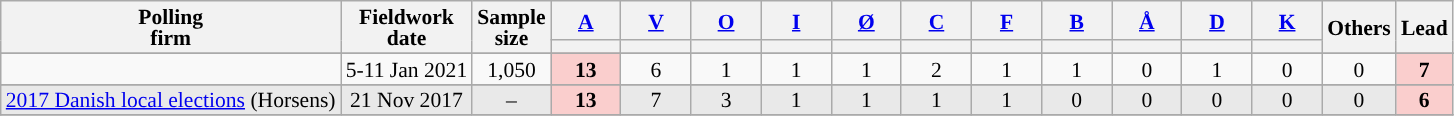<table class="wikitable sortable mw-datatable" style="text-align:center;font-size:90%;line-height:14px;">
<tr>
<th rowspan="2">Polling<br>firm</th>
<th rowspan="2">Fieldwork<br>date</th>
<th rowspan="2">Sample<br>size</th>
<th class="unsortable" style="width:40px;"><a href='#'>A</a></th>
<th class="unsortable" style="width:40px;"><a href='#'>V</a></th>
<th class="unsortable" style="width:40px;"><a href='#'>O</a></th>
<th class="unsortable" style="width:40px;"><a href='#'>I</a></th>
<th class="unsortable" style="width:40px;"><a href='#'>Ø</a></th>
<th class="unsortable" style="width:40px;"><a href='#'>C</a></th>
<th class="unsortable" style="width:40px;"><a href='#'>F</a></th>
<th class="unsortable" style="width:40px;"><a href='#'>B</a></th>
<th class="unsortable" style="width:40px;"><a href='#'>Å</a></th>
<th class="unsortable" style="width:40px;"><a href='#'>D</a></th>
<th class="unsortable" style="width:40px;"><a href='#'>K</a></th>
<th class="unsortable" style="width:40px;" rowspan="2">Others</th>
<th rowspan="2">Lead</th>
</tr>
<tr>
<th data-sort-type="number" style="background:"></th>
<th data-sort-type="number" style="background:"></th>
<th data-sort-type="number" style="background:"></th>
<th data-sort-type="number" style="background:"></th>
<th data-sort-type="number" style="background:"></th>
<th data-sort-type="number" style="background:"></th>
<th data-sort-type="number" style="background:"></th>
<th data-sort-type="number" style="background:"></th>
<th data-sort-type="number" style="background:"></th>
<th data-sort-type="number" style="background:"></th>
<th data-sort-type="number" style="background:"></th>
</tr>
<tr>
</tr>
<tr>
<td></td>
<td>5-11 Jan 2021</td>
<td>1,050</td>
<td style="background:#FACECD;"><strong>13</strong></td>
<td>6</td>
<td>1</td>
<td>1</td>
<td>1</td>
<td>2</td>
<td>1</td>
<td>1</td>
<td>0</td>
<td>1</td>
<td>0</td>
<td>0</td>
<td style="background:#FACECD;"><strong>7</strong></td>
</tr>
<tr>
</tr>
<tr>
<td style="background:#E9E9E9;"><a href='#'>2017 Danish local elections</a> (Horsens)</td>
<td style="background:#E9E9E9;" data-sort-value="2017-11-21">21 Nov 2017</td>
<td style="background:#E9E9E9;">–</td>
<td style="background:#FACECD;"><strong>13</strong></td>
<td style="background:#E9E9E9;">7</td>
<td style="background:#E9E9E9;">3</td>
<td style="background:#E9E9E9;">1</td>
<td style="background:#E9E9E9;">1</td>
<td style="background:#E9E9E9;">1</td>
<td style="background:#E9E9E9;">1</td>
<td style="background:#E9E9E9;">0</td>
<td style="background:#E9E9E9;">0</td>
<td style="background:#E9E9E9;">0</td>
<td style="background:#E9E9E9;">0</td>
<td style="background:#E9E9E9;">0</td>
<td style="background:#FACECD;"><strong>6</strong></td>
</tr>
<tr>
</tr>
</table>
